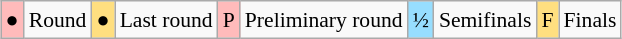<table class="wikitable" style="margin:0.5em auto; font-size:90%; line-height:1.25em; text-align:center;">
<tr>
<td bgcolor="#FFBBBB" align=center>●</td>
<td>Round</td>
<td bgcolor="#FFDF80" align=center>●</td>
<td>Last round</td>
<td bgcolor="#FFBBBB" align=center>P</td>
<td>Preliminary round</td>
<td bgcolor="#97DEFF" align=center>½</td>
<td>Semifinals</td>
<td bgcolor="#FFDF80" align=center>F</td>
<td>Finals</td>
</tr>
</table>
